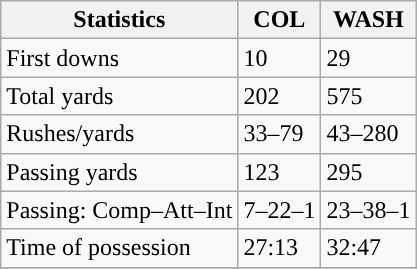<table class="wikitable" style="float: left;">
<tr>
<th>Statistics</th>
<th>COL</th>
<th>WASH</th>
</tr>
<tr>
<td>First downs</td>
<td>10</td>
<td>29</td>
</tr>
<tr>
<td>Total yards</td>
<td>202</td>
<td>575</td>
</tr>
<tr>
<td>Rushes/yards</td>
<td>33–79</td>
<td>43–280</td>
</tr>
<tr>
<td>Passing yards</td>
<td>123</td>
<td>295</td>
</tr>
<tr>
<td>Passing: Comp–Att–Int</td>
<td>7–22–1</td>
<td>23–38–1</td>
</tr>
<tr>
<td>Time of possession</td>
<td>27:13</td>
<td>32:47</td>
</tr>
<tr>
</tr>
</table>
